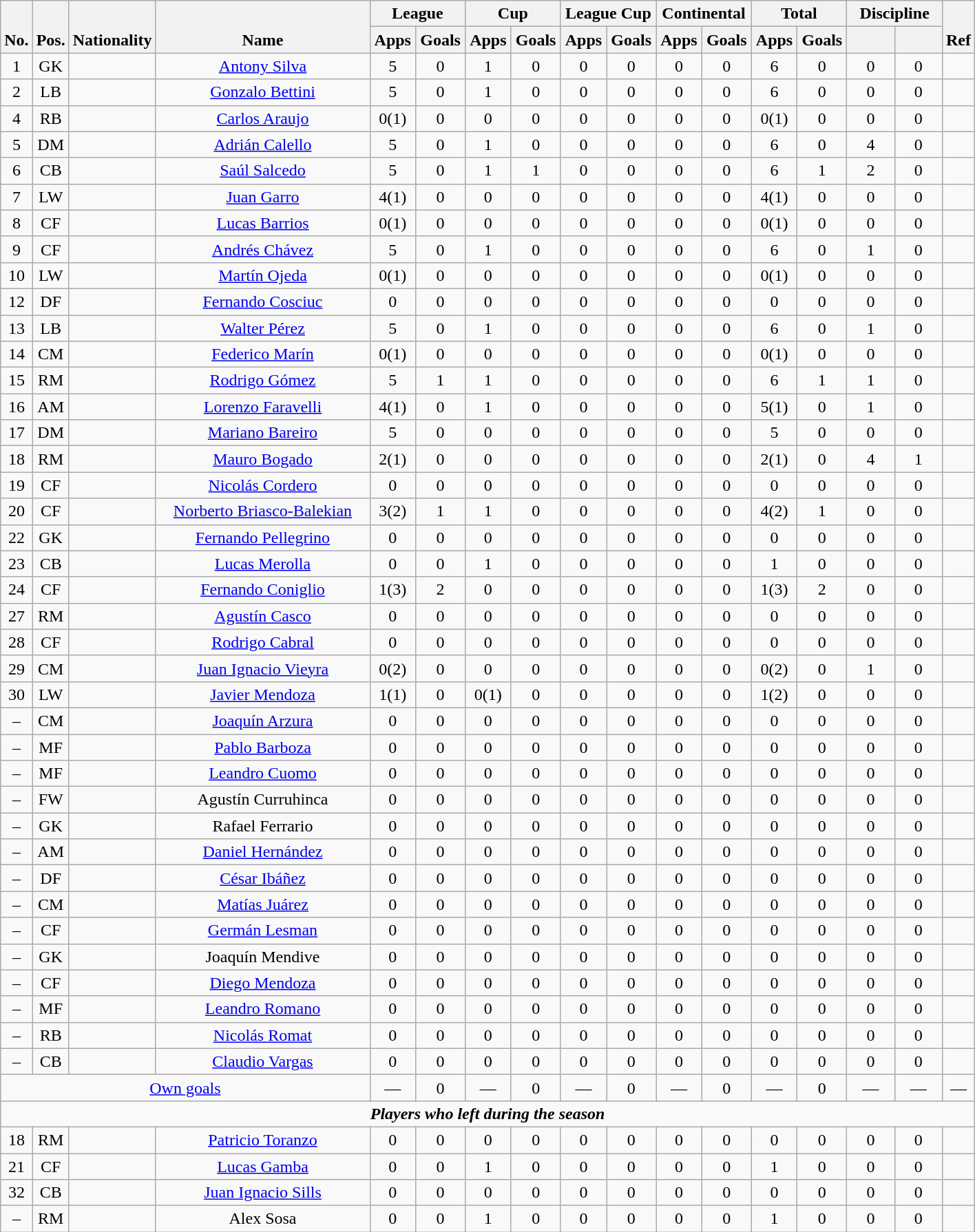<table class="wikitable" style="text-align:center">
<tr>
<th rowspan="2" valign="bottom">No.</th>
<th rowspan="2" valign="bottom">Pos.</th>
<th rowspan="2" valign="bottom">Nationality</th>
<th rowspan="2" valign="bottom" width="200">Name</th>
<th colspan="2" width="85">League</th>
<th colspan="2" width="85">Cup</th>
<th colspan="2" width="85">League Cup</th>
<th colspan="2" width="85">Continental</th>
<th colspan="2" width="85">Total</th>
<th colspan="2" width="85">Discipline</th>
<th rowspan="2" valign="bottom">Ref</th>
</tr>
<tr>
<th>Apps</th>
<th>Goals</th>
<th>Apps</th>
<th>Goals</th>
<th>Apps</th>
<th>Goals</th>
<th>Apps</th>
<th>Goals</th>
<th>Apps</th>
<th>Goals</th>
<th></th>
<th></th>
</tr>
<tr>
<td align="center">1</td>
<td align="center">GK</td>
<td align="center"></td>
<td align="center"><a href='#'>Antony Silva</a></td>
<td>5</td>
<td>0</td>
<td>1</td>
<td>0</td>
<td>0</td>
<td>0</td>
<td>0</td>
<td>0</td>
<td>6</td>
<td>0</td>
<td>0</td>
<td>0</td>
<td></td>
</tr>
<tr>
<td align="center">2</td>
<td align="center">LB</td>
<td align="center"></td>
<td align="center"><a href='#'>Gonzalo Bettini</a></td>
<td>5</td>
<td>0</td>
<td>1</td>
<td>0</td>
<td>0</td>
<td>0</td>
<td>0</td>
<td>0</td>
<td>6</td>
<td>0</td>
<td>0</td>
<td>0</td>
<td></td>
</tr>
<tr>
<td align="center">4</td>
<td align="center">RB</td>
<td align="center"></td>
<td align="center"><a href='#'>Carlos Araujo</a></td>
<td>0(1)</td>
<td>0</td>
<td>0</td>
<td>0</td>
<td>0</td>
<td>0</td>
<td>0</td>
<td>0</td>
<td>0(1)</td>
<td>0</td>
<td>0</td>
<td>0</td>
<td></td>
</tr>
<tr>
<td align="center">5</td>
<td align="center">DM</td>
<td align="center"></td>
<td align="center"><a href='#'>Adrián Calello</a></td>
<td>5</td>
<td>0</td>
<td>1</td>
<td>0</td>
<td>0</td>
<td>0</td>
<td>0</td>
<td>0</td>
<td>6</td>
<td>0</td>
<td>4</td>
<td>0</td>
<td></td>
</tr>
<tr>
<td align="center">6</td>
<td align="center">CB</td>
<td align="center"></td>
<td align="center"><a href='#'>Saúl Salcedo</a></td>
<td>5</td>
<td>0</td>
<td>1</td>
<td>1</td>
<td>0</td>
<td>0</td>
<td>0</td>
<td>0</td>
<td>6</td>
<td>1</td>
<td>2</td>
<td>0</td>
<td></td>
</tr>
<tr>
<td align="center">7</td>
<td align="center">LW</td>
<td align="center"></td>
<td align="center"><a href='#'>Juan Garro</a></td>
<td>4(1)</td>
<td>0</td>
<td>0</td>
<td>0</td>
<td>0</td>
<td>0</td>
<td>0</td>
<td>0</td>
<td>4(1)</td>
<td>0</td>
<td>0</td>
<td>0</td>
<td></td>
</tr>
<tr>
<td align="center">8</td>
<td align="center">CF</td>
<td align="center"></td>
<td align="center"><a href='#'>Lucas Barrios</a></td>
<td>0(1)</td>
<td>0</td>
<td>0</td>
<td>0</td>
<td>0</td>
<td>0</td>
<td>0</td>
<td>0</td>
<td>0(1)</td>
<td>0</td>
<td>0</td>
<td>0</td>
<td></td>
</tr>
<tr>
<td align="center">9</td>
<td align="center">CF</td>
<td align="center"></td>
<td align="center"><a href='#'>Andrés Chávez</a></td>
<td>5</td>
<td>0</td>
<td>1</td>
<td>0</td>
<td>0</td>
<td>0</td>
<td>0</td>
<td>0</td>
<td>6</td>
<td>0</td>
<td>1</td>
<td>0</td>
<td></td>
</tr>
<tr>
<td align="center">10</td>
<td align="center">LW</td>
<td align="center"></td>
<td align="center"><a href='#'>Martín Ojeda</a></td>
<td>0(1)</td>
<td>0</td>
<td>0</td>
<td>0</td>
<td>0</td>
<td>0</td>
<td>0</td>
<td>0</td>
<td>0(1)</td>
<td>0</td>
<td>0</td>
<td>0</td>
<td></td>
</tr>
<tr>
<td align="center">12</td>
<td align="center">DF</td>
<td align="center"></td>
<td align="center"><a href='#'>Fernando Cosciuc</a></td>
<td>0</td>
<td>0</td>
<td>0</td>
<td>0</td>
<td>0</td>
<td>0</td>
<td>0</td>
<td>0</td>
<td>0</td>
<td>0</td>
<td>0</td>
<td>0</td>
<td></td>
</tr>
<tr>
<td align="center">13</td>
<td align="center">LB</td>
<td align="center"></td>
<td align="center"><a href='#'>Walter Pérez</a></td>
<td>5</td>
<td>0</td>
<td>1</td>
<td>0</td>
<td>0</td>
<td>0</td>
<td>0</td>
<td>0</td>
<td>6</td>
<td>0</td>
<td>1</td>
<td>0</td>
<td></td>
</tr>
<tr>
<td align="center">14</td>
<td align="center">CM</td>
<td align="center"></td>
<td align="center"><a href='#'>Federico Marín</a></td>
<td>0(1)</td>
<td>0</td>
<td>0</td>
<td>0</td>
<td>0</td>
<td>0</td>
<td>0</td>
<td>0</td>
<td>0(1)</td>
<td>0</td>
<td>0</td>
<td>0</td>
<td></td>
</tr>
<tr>
<td align="center">15</td>
<td align="center">RM</td>
<td align="center"></td>
<td align="center"><a href='#'>Rodrigo Gómez</a></td>
<td>5</td>
<td>1</td>
<td>1</td>
<td>0</td>
<td>0</td>
<td>0</td>
<td>0</td>
<td>0</td>
<td>6</td>
<td>1</td>
<td>1</td>
<td>0</td>
<td></td>
</tr>
<tr>
<td align="center">16</td>
<td align="center">AM</td>
<td align="center"></td>
<td align="center"><a href='#'>Lorenzo Faravelli</a></td>
<td>4(1)</td>
<td>0</td>
<td>1</td>
<td>0</td>
<td>0</td>
<td>0</td>
<td>0</td>
<td>0</td>
<td>5(1)</td>
<td>0</td>
<td>1</td>
<td>0</td>
<td></td>
</tr>
<tr>
<td align="center">17</td>
<td align="center">DM</td>
<td align="center"></td>
<td align="center"><a href='#'>Mariano Bareiro</a></td>
<td>5</td>
<td>0</td>
<td>0</td>
<td>0</td>
<td>0</td>
<td>0</td>
<td>0</td>
<td>0</td>
<td>5</td>
<td>0</td>
<td>0</td>
<td>0</td>
<td></td>
</tr>
<tr>
<td align="center">18</td>
<td align="center">RM</td>
<td align="center"></td>
<td align="center"><a href='#'>Mauro Bogado</a></td>
<td>2(1)</td>
<td>0</td>
<td>0</td>
<td>0</td>
<td>0</td>
<td>0</td>
<td>0</td>
<td>0</td>
<td>2(1)</td>
<td>0</td>
<td>4</td>
<td>1</td>
<td></td>
</tr>
<tr>
<td align="center">19</td>
<td align="center">CF</td>
<td align="center"></td>
<td align="center"><a href='#'>Nicolás Cordero</a></td>
<td>0</td>
<td>0</td>
<td>0</td>
<td>0</td>
<td>0</td>
<td>0</td>
<td>0</td>
<td>0</td>
<td>0</td>
<td>0</td>
<td>0</td>
<td>0</td>
<td></td>
</tr>
<tr>
<td align="center">20</td>
<td align="center">CF</td>
<td align="center"></td>
<td align="center"><a href='#'>Norberto Briasco-Balekian</a></td>
<td>3(2)</td>
<td>1</td>
<td>1</td>
<td>0</td>
<td>0</td>
<td>0</td>
<td>0</td>
<td>0</td>
<td>4(2)</td>
<td>1</td>
<td>0</td>
<td>0</td>
<td></td>
</tr>
<tr>
<td align="center">22</td>
<td align="center">GK</td>
<td align="center"></td>
<td align="center"><a href='#'>Fernando Pellegrino</a></td>
<td>0</td>
<td>0</td>
<td>0</td>
<td>0</td>
<td>0</td>
<td>0</td>
<td>0</td>
<td>0</td>
<td>0</td>
<td>0</td>
<td>0</td>
<td>0</td>
<td></td>
</tr>
<tr>
<td align="center">23</td>
<td align="center">CB</td>
<td align="center"></td>
<td align="center"><a href='#'>Lucas Merolla</a></td>
<td>0</td>
<td>0</td>
<td>1</td>
<td>0</td>
<td>0</td>
<td>0</td>
<td>0</td>
<td>0</td>
<td>1</td>
<td>0</td>
<td>0</td>
<td>0</td>
<td></td>
</tr>
<tr>
<td align="center">24</td>
<td align="center">CF</td>
<td align="center"></td>
<td align="center"><a href='#'>Fernando Coniglio</a></td>
<td>1(3)</td>
<td>2</td>
<td>0</td>
<td>0</td>
<td>0</td>
<td>0</td>
<td>0</td>
<td>0</td>
<td>1(3)</td>
<td>2</td>
<td>0</td>
<td>0</td>
<td></td>
</tr>
<tr>
<td align="center">27</td>
<td align="center">RM</td>
<td align="center"></td>
<td align="center"><a href='#'>Agustín Casco</a></td>
<td>0</td>
<td>0</td>
<td>0</td>
<td>0</td>
<td>0</td>
<td>0</td>
<td>0</td>
<td>0</td>
<td>0</td>
<td>0</td>
<td>0</td>
<td>0</td>
<td></td>
</tr>
<tr>
<td align="center">28</td>
<td align="center">CF</td>
<td align="center"></td>
<td align="center"><a href='#'>Rodrigo Cabral</a></td>
<td>0</td>
<td>0</td>
<td>0</td>
<td>0</td>
<td>0</td>
<td>0</td>
<td>0</td>
<td>0</td>
<td>0</td>
<td>0</td>
<td>0</td>
<td>0</td>
<td></td>
</tr>
<tr>
<td align="center">29</td>
<td align="center">CM</td>
<td align="center"></td>
<td align="center"><a href='#'>Juan Ignacio Vieyra</a></td>
<td>0(2)</td>
<td>0</td>
<td>0</td>
<td>0</td>
<td>0</td>
<td>0</td>
<td>0</td>
<td>0</td>
<td>0(2)</td>
<td>0</td>
<td>1</td>
<td>0</td>
<td></td>
</tr>
<tr>
<td align="center">30</td>
<td align="center">LW</td>
<td align="center"></td>
<td align="center"><a href='#'>Javier Mendoza</a></td>
<td>1(1)</td>
<td>0</td>
<td>0(1)</td>
<td>0</td>
<td>0</td>
<td>0</td>
<td>0</td>
<td>0</td>
<td>1(2)</td>
<td>0</td>
<td>0</td>
<td>0</td>
<td></td>
</tr>
<tr>
<td align="center">–</td>
<td align="center">CM</td>
<td align="center"></td>
<td align="center"><a href='#'>Joaquín Arzura</a></td>
<td>0</td>
<td>0</td>
<td>0</td>
<td>0</td>
<td>0</td>
<td>0</td>
<td>0</td>
<td>0</td>
<td>0</td>
<td>0</td>
<td>0</td>
<td>0</td>
<td></td>
</tr>
<tr>
<td align="center">–</td>
<td align="center">MF</td>
<td align="center"></td>
<td align="center"><a href='#'>Pablo Barboza</a></td>
<td>0</td>
<td>0</td>
<td>0</td>
<td>0</td>
<td>0</td>
<td>0</td>
<td>0</td>
<td>0</td>
<td>0</td>
<td>0</td>
<td>0</td>
<td>0</td>
<td></td>
</tr>
<tr>
<td align="center">–</td>
<td align="center">MF</td>
<td align="center"></td>
<td align="center"><a href='#'>Leandro Cuomo</a></td>
<td>0</td>
<td>0</td>
<td>0</td>
<td>0</td>
<td>0</td>
<td>0</td>
<td>0</td>
<td>0</td>
<td>0</td>
<td>0</td>
<td>0</td>
<td>0</td>
<td></td>
</tr>
<tr>
<td align="center">–</td>
<td align="center">FW</td>
<td align="center"></td>
<td align="center">Agustín Curruhinca</td>
<td>0</td>
<td>0</td>
<td>0</td>
<td>0</td>
<td>0</td>
<td>0</td>
<td>0</td>
<td>0</td>
<td>0</td>
<td>0</td>
<td>0</td>
<td>0</td>
<td></td>
</tr>
<tr>
<td align="center">–</td>
<td align="center">GK</td>
<td align="center"></td>
<td align="center">Rafael Ferrario</td>
<td>0</td>
<td>0</td>
<td>0</td>
<td>0</td>
<td>0</td>
<td>0</td>
<td>0</td>
<td>0</td>
<td>0</td>
<td>0</td>
<td>0</td>
<td>0</td>
<td></td>
</tr>
<tr>
<td align="center">–</td>
<td align="center">AM</td>
<td align="center"></td>
<td align="center"><a href='#'>Daniel Hernández</a></td>
<td>0</td>
<td>0</td>
<td>0</td>
<td>0</td>
<td>0</td>
<td>0</td>
<td>0</td>
<td>0</td>
<td>0</td>
<td>0</td>
<td>0</td>
<td>0</td>
<td></td>
</tr>
<tr>
<td align="center">–</td>
<td align="center">DF</td>
<td align="center"></td>
<td align="center"><a href='#'>César Ibáñez</a></td>
<td>0</td>
<td>0</td>
<td>0</td>
<td>0</td>
<td>0</td>
<td>0</td>
<td>0</td>
<td>0</td>
<td>0</td>
<td>0</td>
<td>0</td>
<td>0</td>
<td></td>
</tr>
<tr>
<td align="center">–</td>
<td align="center">CM</td>
<td align="center"></td>
<td align="center"><a href='#'>Matías Juárez</a></td>
<td>0</td>
<td>0</td>
<td>0</td>
<td>0</td>
<td>0</td>
<td>0</td>
<td>0</td>
<td>0</td>
<td>0</td>
<td>0</td>
<td>0</td>
<td>0</td>
<td></td>
</tr>
<tr>
<td align="center">–</td>
<td align="center">CF</td>
<td align="center"></td>
<td align="center"><a href='#'>Germán Lesman</a></td>
<td>0</td>
<td>0</td>
<td>0</td>
<td>0</td>
<td>0</td>
<td>0</td>
<td>0</td>
<td>0</td>
<td>0</td>
<td>0</td>
<td>0</td>
<td>0</td>
<td></td>
</tr>
<tr>
<td align="center">–</td>
<td align="center">GK</td>
<td align="center"></td>
<td align="center">Joaquín Mendive</td>
<td>0</td>
<td>0</td>
<td>0</td>
<td>0</td>
<td>0</td>
<td>0</td>
<td>0</td>
<td>0</td>
<td>0</td>
<td>0</td>
<td>0</td>
<td>0</td>
<td></td>
</tr>
<tr>
<td align="center">–</td>
<td align="center">CF</td>
<td align="center"></td>
<td align="center"><a href='#'>Diego Mendoza</a></td>
<td>0</td>
<td>0</td>
<td>0</td>
<td>0</td>
<td>0</td>
<td>0</td>
<td>0</td>
<td>0</td>
<td>0</td>
<td>0</td>
<td>0</td>
<td>0</td>
<td></td>
</tr>
<tr>
<td align="center">–</td>
<td align="center">MF</td>
<td align="center"></td>
<td align="center"><a href='#'>Leandro Romano</a></td>
<td>0</td>
<td>0</td>
<td>0</td>
<td>0</td>
<td>0</td>
<td>0</td>
<td>0</td>
<td>0</td>
<td>0</td>
<td>0</td>
<td>0</td>
<td>0</td>
<td></td>
</tr>
<tr>
<td align="center">–</td>
<td align="center">RB</td>
<td align="center"></td>
<td align="center"><a href='#'>Nicolás Romat</a></td>
<td>0</td>
<td>0</td>
<td>0</td>
<td>0</td>
<td>0</td>
<td>0</td>
<td>0</td>
<td>0</td>
<td>0</td>
<td>0</td>
<td>0</td>
<td>0</td>
<td></td>
</tr>
<tr>
<td align="center">–</td>
<td align="center">CB</td>
<td align="center"></td>
<td align="center"><a href='#'>Claudio Vargas</a></td>
<td>0</td>
<td>0</td>
<td>0</td>
<td>0</td>
<td>0</td>
<td>0</td>
<td>0</td>
<td>0</td>
<td>0</td>
<td>0</td>
<td>0</td>
<td>0</td>
<td></td>
</tr>
<tr>
<td colspan="4" align="center"><a href='#'>Own goals</a></td>
<td>—</td>
<td>0</td>
<td>—</td>
<td>0</td>
<td>—</td>
<td>0</td>
<td>—</td>
<td>0</td>
<td>—</td>
<td>0</td>
<td>—</td>
<td>—</td>
<td>—</td>
</tr>
<tr>
<td colspan="17" align="center"><strong><em>Players who left during the season</em></strong></td>
</tr>
<tr>
<td align="center">18</td>
<td align="center">RM</td>
<td align="center"></td>
<td align="center"><a href='#'>Patricio Toranzo</a></td>
<td>0</td>
<td>0</td>
<td>0</td>
<td>0</td>
<td>0</td>
<td>0</td>
<td>0</td>
<td>0</td>
<td>0</td>
<td>0</td>
<td>0</td>
<td>0</td>
<td></td>
</tr>
<tr>
<td align="center">21</td>
<td align="center">CF</td>
<td align="center"></td>
<td align="center"><a href='#'>Lucas Gamba</a></td>
<td>0</td>
<td>0</td>
<td>1</td>
<td>0</td>
<td>0</td>
<td>0</td>
<td>0</td>
<td>0</td>
<td>1</td>
<td>0</td>
<td>0</td>
<td>0</td>
<td></td>
</tr>
<tr>
<td align="center">32</td>
<td align="center">CB</td>
<td align="center"></td>
<td align="center"><a href='#'>Juan Ignacio Sills</a></td>
<td>0</td>
<td>0</td>
<td>0</td>
<td>0</td>
<td>0</td>
<td>0</td>
<td>0</td>
<td>0</td>
<td>0</td>
<td>0</td>
<td>0</td>
<td>0</td>
<td></td>
</tr>
<tr>
<td align="center">–</td>
<td align="center">RM</td>
<td align="center"></td>
<td align="center">Alex Sosa</td>
<td>0</td>
<td>0</td>
<td>1</td>
<td>0</td>
<td>0</td>
<td>0</td>
<td>0</td>
<td>0</td>
<td>1</td>
<td>0</td>
<td>0</td>
<td>0</td>
<td></td>
</tr>
</table>
